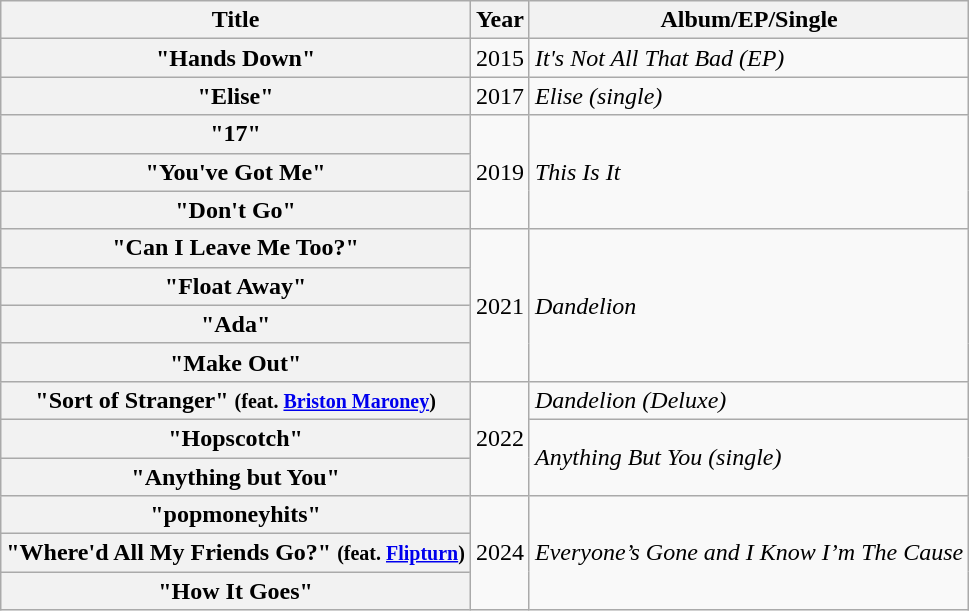<table class="wikitable">
<tr>
<th>Title</th>
<th>Year</th>
<th>Album/EP/Single</th>
</tr>
<tr>
<th>"Hands Down"</th>
<td>2015</td>
<td><em>It's Not All That Bad (EP)</em></td>
</tr>
<tr>
<th>"Elise"</th>
<td>2017</td>
<td><em>Elise (single)</em></td>
</tr>
<tr>
<th>"17"</th>
<td rowspan="3">2019</td>
<td rowspan="3"><em>This Is It</em></td>
</tr>
<tr>
<th>"You've Got Me"</th>
</tr>
<tr>
<th>"Don't Go"</th>
</tr>
<tr>
<th>"Can I Leave Me Too?"</th>
<td rowspan="4">2021</td>
<td rowspan="4"><em>Dandelion</em></td>
</tr>
<tr>
<th>"Float Away"</th>
</tr>
<tr>
<th>"Ada"</th>
</tr>
<tr>
<th>"Make Out"</th>
</tr>
<tr>
<th>"Sort of Stranger" <small>(feat. <a href='#'>Briston Maroney</a>)</small></th>
<td rowspan="3">2022</td>
<td><em>Dandelion (Deluxe)</em></td>
</tr>
<tr>
<th>"Hopscotch"</th>
<td rowspan="2"><em>Anything But You (single)</em></td>
</tr>
<tr>
<th>"Anything but You"</th>
</tr>
<tr>
<th>"popmoneyhits"</th>
<td rowspan="3">2024</td>
<td rowspan="3"><em>Everyone’s Gone and I Know I’m The Cause</em></td>
</tr>
<tr>
<th>"Where'd All My Friends Go?" <small>(feat. <a href='#'>Flipturn</a>)</small></th>
</tr>
<tr>
<th>"How It Goes"</th>
</tr>
</table>
